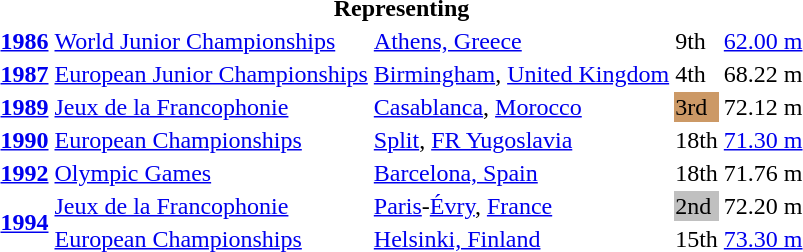<table>
<tr>
<th colspan="5">Representing </th>
</tr>
<tr>
<td><strong><a href='#'>1986</a></strong></td>
<td><a href='#'>World Junior Championships</a></td>
<td><a href='#'>Athens, Greece</a></td>
<td>9th</td>
<td><a href='#'>62.00 m</a></td>
</tr>
<tr>
<td><strong><a href='#'>1987</a></strong></td>
<td><a href='#'>European Junior Championships</a></td>
<td><a href='#'>Birmingham</a>, <a href='#'>United Kingdom</a></td>
<td>4th</td>
<td>68.22 m</td>
</tr>
<tr>
<td><strong><a href='#'>1989</a></strong></td>
<td><a href='#'>Jeux de la Francophonie</a></td>
<td><a href='#'>Casablanca</a>, <a href='#'>Morocco</a></td>
<td bgcolor="cc9966">3rd</td>
<td>72.12 m</td>
</tr>
<tr>
<td><strong><a href='#'>1990</a></strong></td>
<td><a href='#'>European Championships</a></td>
<td><a href='#'>Split</a>, <a href='#'>FR Yugoslavia</a></td>
<td>18th</td>
<td><a href='#'>71.30 m</a></td>
</tr>
<tr>
<td><strong><a href='#'>1992</a></strong></td>
<td><a href='#'>Olympic Games</a></td>
<td><a href='#'>Barcelona, Spain</a></td>
<td>18th</td>
<td>71.76 m</td>
</tr>
<tr>
<td rowspan=2><strong><a href='#'>1994</a></strong></td>
<td><a href='#'>Jeux de la Francophonie</a></td>
<td><a href='#'>Paris</a>-<a href='#'>Évry</a>, <a href='#'>France</a></td>
<td bgcolor="silver">2nd</td>
<td>72.20 m</td>
</tr>
<tr>
<td><a href='#'>European Championships</a></td>
<td><a href='#'>Helsinki, Finland</a></td>
<td>15th</td>
<td><a href='#'>73.30 m</a></td>
</tr>
</table>
